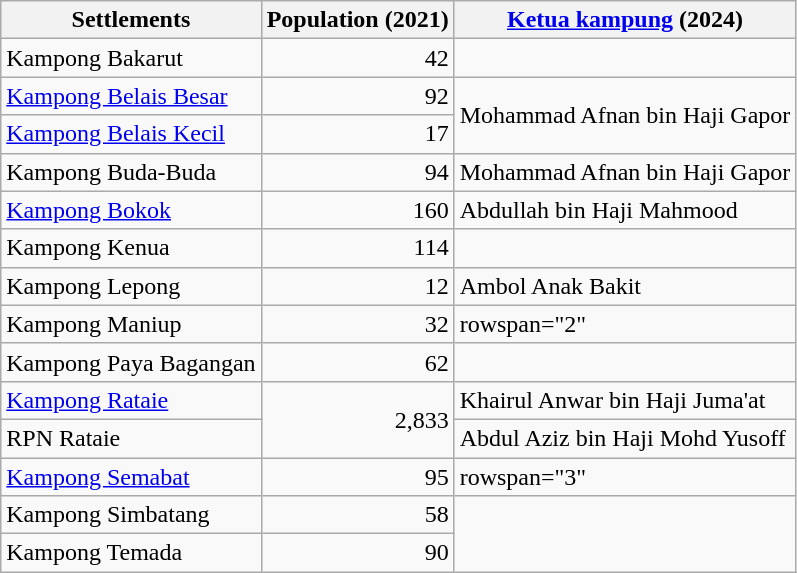<table class="wikitable">
<tr>
<th>Settlements</th>
<th>Population (2021)</th>
<th><a href='#'>Ketua kampung</a> (2024)</th>
</tr>
<tr>
<td>Kampong Bakarut</td>
<td align="right">42</td>
<td></td>
</tr>
<tr>
<td><a href='#'>Kampong Belais Besar</a></td>
<td align="right">92</td>
<td rowspan="2">Mohammad Afnan bin Haji Gapor</td>
</tr>
<tr>
<td><a href='#'>Kampong Belais Kecil</a></td>
<td align="right">17</td>
</tr>
<tr>
<td>Kampong Buda-Buda</td>
<td align="right">94</td>
<td>Mohammad Afnan bin Haji Gapor</td>
</tr>
<tr>
<td><a href='#'>Kampong Bokok</a></td>
<td align="right">160</td>
<td>Abdullah bin Haji Mahmood</td>
</tr>
<tr>
<td>Kampong Kenua</td>
<td align="right">114</td>
<td></td>
</tr>
<tr>
<td>Kampong Lepong</td>
<td align="right">12</td>
<td>Ambol Anak Bakit</td>
</tr>
<tr>
<td>Kampong Maniup</td>
<td align="right">32</td>
<td>rowspan="2" </td>
</tr>
<tr>
<td>Kampong Paya Bagangan</td>
<td align="right">62</td>
</tr>
<tr>
<td><a href='#'>Kampong Rataie</a></td>
<td rowspan="2" align="right">2,833</td>
<td>Khairul Anwar bin Haji Juma'at</td>
</tr>
<tr>
<td>RPN Rataie</td>
<td>Abdul Aziz bin Haji Mohd Yusoff</td>
</tr>
<tr>
<td><a href='#'>Kampong Semabat</a></td>
<td align="right">95</td>
<td>rowspan="3" </td>
</tr>
<tr>
<td>Kampong Simbatang</td>
<td align="right">58</td>
</tr>
<tr>
<td>Kampong Temada</td>
<td align="right">90</td>
</tr>
</table>
